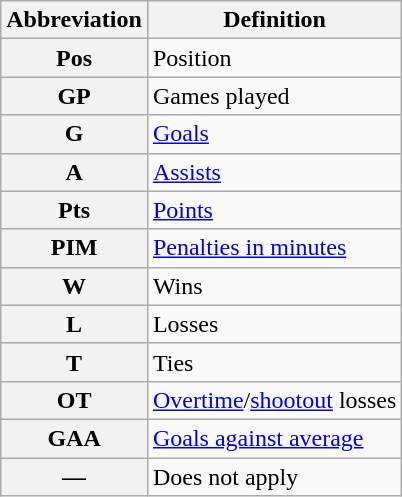<table class="wikitable">
<tr>
<th scope="col">Abbreviation</th>
<th scope="col">Definition</th>
</tr>
<tr>
<th scope="row">Pos</th>
<td>Position</td>
</tr>
<tr>
<th scope="row">GP</th>
<td>Games played</td>
</tr>
<tr>
<th scope="row">G</th>
<td><a href='#'>Goals</a></td>
</tr>
<tr>
<th scope="row">A</th>
<td><a href='#'>Assists</a></td>
</tr>
<tr>
<th scope="row">Pts</th>
<td><a href='#'>Points</a></td>
</tr>
<tr>
<th scope="row">PIM</th>
<td><a href='#'>Penalties in minutes</a></td>
</tr>
<tr>
<th scope="row">W</th>
<td>Wins</td>
</tr>
<tr>
<th scope="row">L</th>
<td>Losses</td>
</tr>
<tr>
<th scope="row">T</th>
<td>Ties</td>
</tr>
<tr>
<th scope="row">OT</th>
<td><a href='#'>Overtime</a>/<a href='#'>shootout</a> losses</td>
</tr>
<tr>
<th scope="row">GAA</th>
<td><a href='#'>Goals against average</a></td>
</tr>
<tr>
<th scope="row">—</th>
<td>Does not apply</td>
</tr>
</table>
